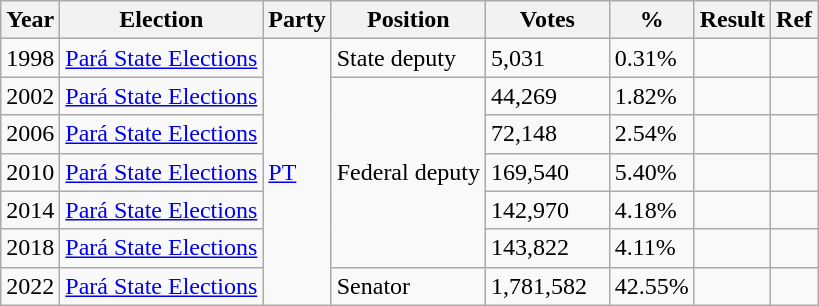<table class="wikitable">
<tr>
<th>Year</th>
<th>Election</th>
<th>Party</th>
<th>Position</th>
<th style="width:75px;">Votes</th>
<th style="width:45px;">%</th>
<th>Result</th>
<th>Ref</th>
</tr>
<tr>
<td>1998</td>
<td><a href='#'>Pará State Elections</a></td>
<td rowspan="7"><a href='#'>PT</a></td>
<td>State deputy</td>
<td>5,031</td>
<td>0.31%</td>
<td></td>
<td></td>
</tr>
<tr>
<td>2002</td>
<td><a href='#'>Pará State Elections</a></td>
<td rowspan="5">Federal deputy</td>
<td>44,269</td>
<td>1.82%</td>
<td></td>
<td></td>
</tr>
<tr>
<td>2006</td>
<td><a href='#'>Pará State Elections</a></td>
<td>72,148</td>
<td>2.54%</td>
<td></td>
<td></td>
</tr>
<tr>
<td>2010</td>
<td><a href='#'>Pará State Elections</a></td>
<td>169,540</td>
<td>5.40%</td>
<td></td>
<td></td>
</tr>
<tr>
<td>2014</td>
<td><a href='#'>Pará State Elections</a></td>
<td>142,970</td>
<td>4.18%</td>
<td></td>
<td></td>
</tr>
<tr>
<td>2018</td>
<td><a href='#'>Pará State Elections</a></td>
<td>143,822</td>
<td>4.11%</td>
<td></td>
<td></td>
</tr>
<tr>
<td>2022</td>
<td><a href='#'>Pará State Elections</a></td>
<td>Senator</td>
<td>1,781,582</td>
<td>42.55%</td>
<td></td>
<td></td>
</tr>
</table>
